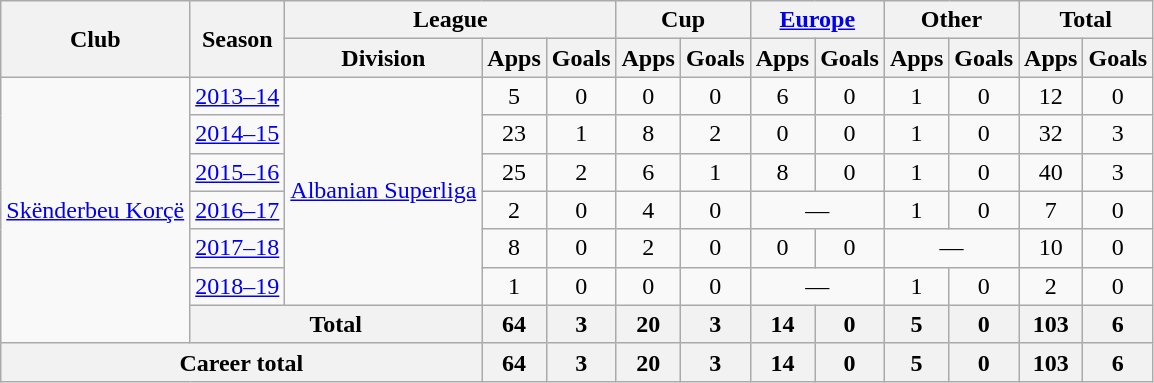<table class="wikitable" style="text-align:center">
<tr>
<th rowspan="2">Club</th>
<th rowspan="2">Season</th>
<th colspan="3">League</th>
<th colspan="2">Cup</th>
<th colspan="2"><a href='#'>Europe</a></th>
<th colspan="2">Other</th>
<th colspan="2">Total</th>
</tr>
<tr>
<th>Division</th>
<th>Apps</th>
<th>Goals</th>
<th>Apps</th>
<th>Goals</th>
<th>Apps</th>
<th>Goals</th>
<th>Apps</th>
<th>Goals</th>
<th>Apps</th>
<th>Goals</th>
</tr>
<tr>
<td rowspan="7"><a href='#'>Skënderbeu Korçë</a></td>
<td><a href='#'>2013–14</a></td>
<td rowspan="6"><a href='#'>Albanian Superliga</a></td>
<td>5</td>
<td>0</td>
<td>0</td>
<td>0</td>
<td>6</td>
<td>0</td>
<td>1</td>
<td>0</td>
<td>12</td>
<td>0</td>
</tr>
<tr>
<td><a href='#'>2014–15</a></td>
<td>23</td>
<td>1</td>
<td>8</td>
<td>2</td>
<td>0</td>
<td>0</td>
<td>1</td>
<td>0</td>
<td>32</td>
<td>3</td>
</tr>
<tr>
<td><a href='#'>2015–16</a></td>
<td>25</td>
<td>2</td>
<td>6</td>
<td>1</td>
<td>8</td>
<td>0</td>
<td>1</td>
<td>0</td>
<td>40</td>
<td>3</td>
</tr>
<tr>
<td><a href='#'>2016–17</a></td>
<td>2</td>
<td>0</td>
<td>4</td>
<td>0</td>
<td colspan="2">—</td>
<td>1</td>
<td>0</td>
<td>7</td>
<td>0</td>
</tr>
<tr>
<td><a href='#'>2017–18</a></td>
<td>8</td>
<td>0</td>
<td>2</td>
<td>0</td>
<td>0</td>
<td>0</td>
<td colspan="2">—</td>
<td>10</td>
<td>0</td>
</tr>
<tr>
<td><a href='#'>2018–19</a></td>
<td>1</td>
<td>0</td>
<td>0</td>
<td>0</td>
<td colspan="2">—</td>
<td>1</td>
<td>0</td>
<td>2</td>
<td>0</td>
</tr>
<tr>
<th colspan="2">Total</th>
<th>64</th>
<th>3</th>
<th>20</th>
<th>3</th>
<th>14</th>
<th>0</th>
<th>5</th>
<th>0</th>
<th>103</th>
<th>6</th>
</tr>
<tr>
<th colspan="3">Career total</th>
<th>64</th>
<th>3</th>
<th>20</th>
<th>3</th>
<th>14</th>
<th>0</th>
<th>5</th>
<th>0</th>
<th>103</th>
<th>6</th>
</tr>
</table>
